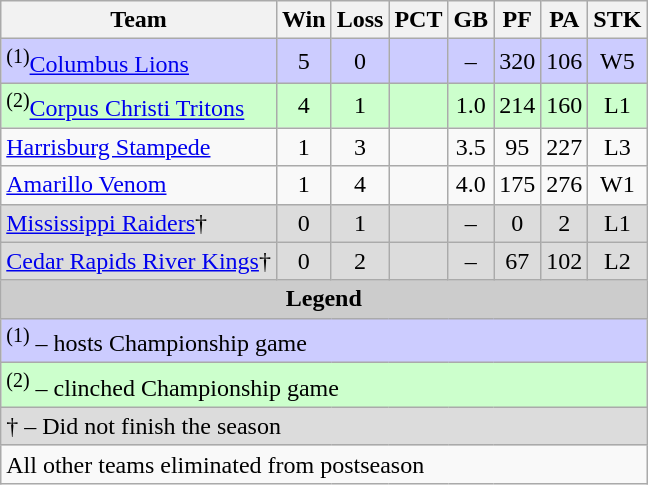<table class="wikitable" style="text-align:center">
<tr>
<th>Team</th>
<th>Win</th>
<th>Loss</th>
<th>PCT</th>
<th>GB</th>
<th>PF</th>
<th>PA</th>
<th>STK</th>
</tr>
<tr style="background:#CCCCFF">
<td style="text-align:left;"><sup>(1)</sup><a href='#'>Columbus Lions</a></td>
<td>5</td>
<td>0</td>
<td></td>
<td>–</td>
<td>320</td>
<td>106</td>
<td>W5</td>
</tr>
<tr style="background:#CCFFCC">
<td style="text-align:left;"><sup>(2)</sup><a href='#'>Corpus Christi Tritons</a></td>
<td>4</td>
<td>1</td>
<td></td>
<td>1.0</td>
<td>214</td>
<td>160</td>
<td>L1</td>
</tr>
<tr>
<td style="text-align:left;"><a href='#'>Harrisburg Stampede</a></td>
<td>1</td>
<td>3</td>
<td></td>
<td>3.5</td>
<td>95</td>
<td>227</td>
<td>L3</td>
</tr>
<tr>
<td style="text-align:left;"><a href='#'>Amarillo Venom</a></td>
<td>1</td>
<td>4</td>
<td></td>
<td>4.0</td>
<td>175</td>
<td>276</td>
<td>W1</td>
</tr>
<tr style="background:gainsboro">
<td style="text-align:left;"><a href='#'>Mississippi Raiders</a>†</td>
<td>0</td>
<td>1</td>
<td></td>
<td>–</td>
<td>0</td>
<td>2</td>
<td>L1</td>
</tr>
<tr style="background:gainsboro">
<td style="text-align:left;"><a href='#'>Cedar Rapids River Kings</a>†</td>
<td>0</td>
<td>2</td>
<td></td>
<td>–</td>
<td>67</td>
<td>102</td>
<td>L2</td>
</tr>
<tr style="background-color:#cccccc">
<td colspan="16" style="text-align:center"><strong>Legend</strong></td>
</tr>
<tr style="background:#CCCCFF">
<td colspan="16" style="text-align:left"><sup>(1)</sup> – hosts Championship game</td>
</tr>
<tr style="background:#CCFFCC">
<td colspan="16" style="text-align:left"><sup>(2)</sup> – clinched Championship game</td>
</tr>
<tr style="background:gainsboro">
<td colspan="16" style="text-align:left">† – Did not finish the season</td>
</tr>
<tr>
<td colspan="16" style="text-align:left">All other teams eliminated from postseason</td>
</tr>
</table>
